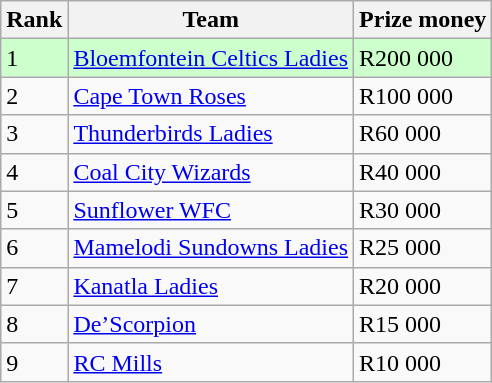<table class="wikitable">
<tr>
<th>Rank</th>
<th>Team</th>
<th>Prize money</th>
</tr>
<tr bgcolor=#CCFFCC>
<td>1</td>
<td><a href='#'>Bloemfontein Celtics Ladies</a></td>
<td>R200 000</td>
</tr>
<tr>
<td>2</td>
<td><a href='#'>Cape Town Roses</a></td>
<td>R100 000</td>
</tr>
<tr>
<td>3</td>
<td><a href='#'>Thunderbirds Ladies</a></td>
<td>R60 000</td>
</tr>
<tr>
<td>4</td>
<td><a href='#'>Coal City Wizards</a></td>
<td>R40 000</td>
</tr>
<tr>
<td>5</td>
<td><a href='#'>Sunflower WFC</a></td>
<td>R30 000</td>
</tr>
<tr>
<td>6</td>
<td><a href='#'>Mamelodi Sundowns Ladies</a></td>
<td>R25 000</td>
</tr>
<tr>
<td>7</td>
<td><a href='#'>Kanatla Ladies</a></td>
<td>R20 000</td>
</tr>
<tr>
<td>8</td>
<td><a href='#'>De’Scorpion</a></td>
<td>R15 000</td>
</tr>
<tr>
<td>9</td>
<td><a href='#'>RC Mills</a></td>
<td>R10 000</td>
</tr>
</table>
